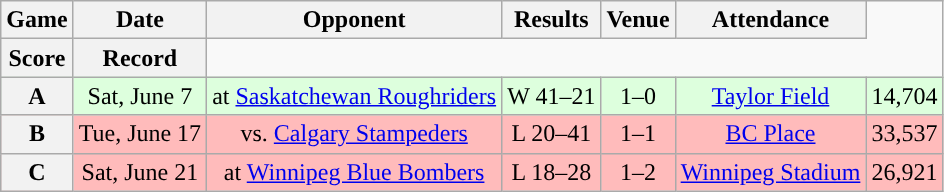<table class="wikitable" style="text-align:center">
<tr>
<th>Game</th>
<th>Date</th>
<th>Opponent</th>
<th>Results</th>
<th>Venue</th>
<th>Attendance</th>
</tr>
<tr>
<th>Score</th>
<th>Record</th>
</tr>
<tr style="background:#ddffdd">
<th>A</th>
<td>Sat, June 7</td>
<td>at <a href='#'>Saskatchewan Roughriders</a></td>
<td>W 41–21</td>
<td>1–0</td>
<td><a href='#'>Taylor Field</a></td>
<td>14,704</td>
</tr>
<tr style="background:#ffbbbb">
<th>B</th>
<td>Tue, June 17</td>
<td>vs. <a href='#'>Calgary Stampeders</a></td>
<td>L 20–41</td>
<td>1–1</td>
<td><a href='#'>BC Place</a></td>
<td>33,537</td>
</tr>
<tr style="background:#ffbbbb">
<th>C</th>
<td>Sat, June 21</td>
<td>at <a href='#'>Winnipeg Blue Bombers</a></td>
<td>L 18–28</td>
<td>1–2</td>
<td><a href='#'>Winnipeg Stadium</a></td>
<td>26,921</td>
</tr>
</table>
